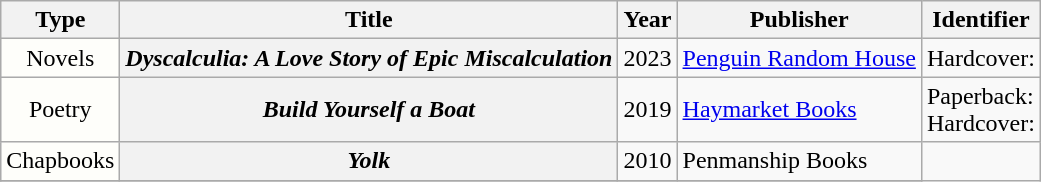<table class= "wikitable plainrowheaders sortable">
<tr>
<th scope="col">Type</th>
<th scope="col">Title</th>
<th scope="col">Year</th>
<th scope="col">Publisher</th>
<th scope="col">Identifier</th>
</tr>
<tr>
<th rowspan="1" style="font-weight:normal; background:#FEFEFA;">Novels</th>
<th scope="row"><em>Dyscalculia: A Love Story of Epic Miscalculation</em></th>
<td style="text-align:center;">2023</td>
<td rowspan="1"><a href='#'>Penguin Random House</a></td>
<td>Hardcover: </td>
</tr>
<tr>
<th rowspan="1" style="font-weight:normal; background:#FEFEFA;">Poetry</th>
<th scope="row"><em>Build Yourself a Boat</em></th>
<td style="text-align:center;">2019</td>
<td><a href='#'>Haymarket Books</a></td>
<td>Paperback: <br>Hardcover: </td>
</tr>
<tr>
<th rowspan="1" style="font-weight:normal; background:#FEFEFA;">Chapbooks</th>
<th scope="row"><em>Yolk</em></th>
<td style="text-align:center;">2010</td>
<td>Penmanship Books</td>
</tr>
<tr>
</tr>
</table>
